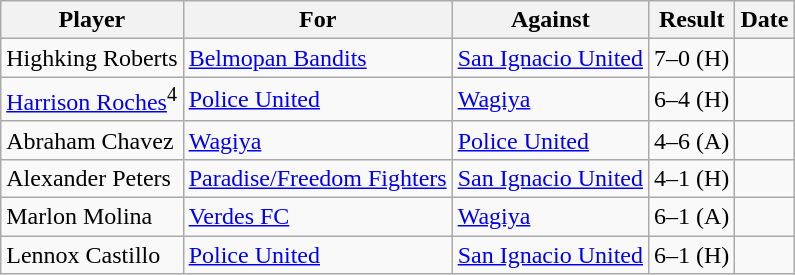<table class="wikitable">
<tr>
<th>Player</th>
<th>For</th>
<th>Against</th>
<th align=center>Result</th>
<th>Date</th>
</tr>
<tr>
<td> Highking Roberts</td>
<td><a href='#'>Belmopan Bandits</a></td>
<td><a href='#'>San Ignacio United</a></td>
<td align="center">7–0 (H)</td>
<td></td>
</tr>
<tr>
<td> <a href='#'>Harrison Roches</a><sup>4</sup></td>
<td><a href='#'>Police United</a></td>
<td><a href='#'>Wagiya</a></td>
<td align="center">6–4 (H)</td>
<td></td>
</tr>
<tr>
<td> Abraham Chavez</td>
<td><a href='#'>Wagiya</a></td>
<td><a href='#'>Police United</a></td>
<td align="center">4–6 (A)</td>
<td></td>
</tr>
<tr>
<td> Alexander Peters</td>
<td><a href='#'>Paradise/Freedom Fighters</a></td>
<td><a href='#'>San Ignacio United</a></td>
<td align="center">4–1 (H)</td>
<td></td>
</tr>
<tr>
<td> Marlon Molina</td>
<td><a href='#'>Verdes FC</a></td>
<td><a href='#'>Wagiya</a></td>
<td align="center">6–1 (A)</td>
<td></td>
</tr>
<tr>
<td> Lennox Castillo</td>
<td><a href='#'>Police United</a></td>
<td><a href='#'>San Ignacio United</a></td>
<td align="center">6–1 (H)</td>
<td></td>
</tr>
</table>
